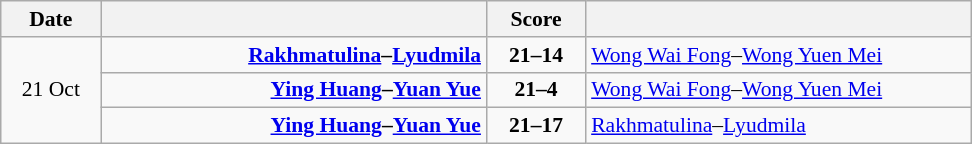<table class="wikitable" style="text-align: center; font-size:90% ">
<tr>
<th width="60">Date</th>
<th align="right" width="250"></th>
<th width="60">Score</th>
<th align="left" width="250"></th>
</tr>
<tr>
<td rowspan=3>21 Oct</td>
<td align=right><strong><a href='#'>Rakhmatulina</a>–<a href='#'>Lyudmila</a> </strong></td>
<td align=center><strong>21–14</strong></td>
<td align=left> <a href='#'>Wong Wai Fong</a>–<a href='#'>Wong Yuen Mei</a></td>
</tr>
<tr>
<td align=right><strong><a href='#'>Ying Huang</a>–<a href='#'>Yuan Yue</a> </strong></td>
<td align=center><strong>21–4</strong></td>
<td align=left> <a href='#'>Wong Wai Fong</a>–<a href='#'>Wong Yuen Mei</a></td>
</tr>
<tr>
<td align=right><strong><a href='#'>Ying Huang</a>–<a href='#'>Yuan Yue</a> </strong></td>
<td align=center><strong>21–17</strong></td>
<td align=left> <a href='#'>Rakhmatulina</a>–<a href='#'>Lyudmila</a></td>
</tr>
</table>
